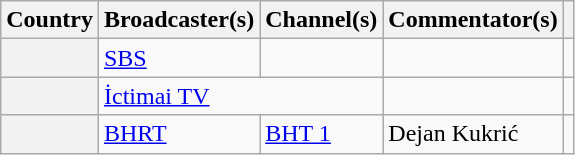<table class="wikitable plainrowheaders">
<tr>
<th scope="col">Country</th>
<th scope="col">Broadcaster(s)</th>
<th>Channel(s)</th>
<th scope="col">Commentator(s)</th>
<th scope="col"></th>
</tr>
<tr>
<th scope="row"></th>
<td><a href='#'>SBS</a></td>
<td></td>
<td></td>
</tr>
<tr>
<th scope="row"></th>
<td colspan="2"><a href='#'>İctimai TV</a></td>
<td></td>
<td></td>
</tr>
<tr>
<th scope="row"></th>
<td><a href='#'>BHRT</a></td>
<td><a href='#'>BHT 1</a></td>
<td>Dejan Kukrić</td>
<td></td>
</tr>
</table>
